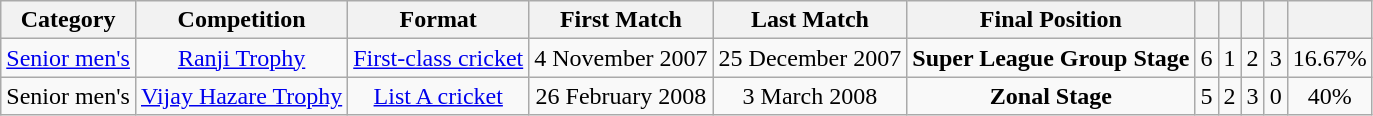<table class="wikitable sortable" style="text-align: center;">
<tr>
<th class="unsortable">Category</th>
<th>Competition</th>
<th>Format</th>
<th>First Match</th>
<th>Last Match</th>
<th>Final Position</th>
<th></th>
<th></th>
<th></th>
<th></th>
<th></th>
</tr>
<tr>
<td><a href='#'>Senior men's</a></td>
<td><a href='#'>Ranji Trophy</a></td>
<td><a href='#'>First-class cricket</a></td>
<td>4 November 2007</td>
<td>25 December 2007</td>
<td><strong>Super League Group Stage</strong></td>
<td>6</td>
<td>1</td>
<td>2</td>
<td>3</td>
<td>16.67%</td>
</tr>
<tr>
<td>Senior men's</td>
<td><a href='#'>Vijay Hazare Trophy</a></td>
<td><a href='#'>List A cricket</a></td>
<td>26 February 2008</td>
<td>3 March 2008</td>
<td><strong>Zonal Stage</strong></td>
<td>5</td>
<td>2</td>
<td>3</td>
<td>0</td>
<td>40%</td>
</tr>
</table>
